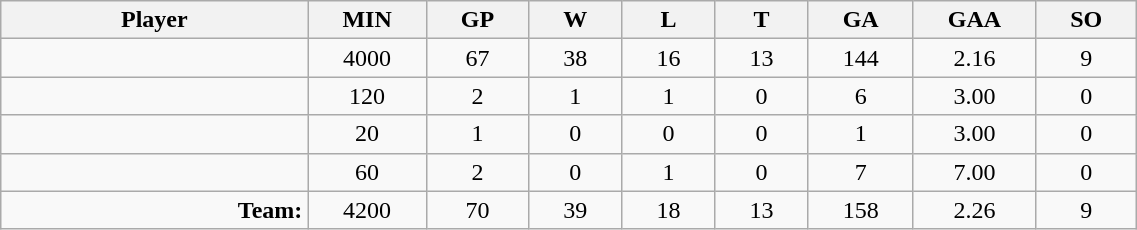<table class="wikitable sortable" width="60%">
<tr>
<th bgcolor="#DDDDFF" width="10%">Player</th>
<th width="3%" bgcolor="#DDDDFF" title="Minutes played">MIN</th>
<th width="3%" bgcolor="#DDDDFF" title="Games played in">GP</th>
<th width="3%" bgcolor="#DDDDFF" title="Games played in">W</th>
<th width="3%" bgcolor="#DDDDFF"title="Games played in">L</th>
<th width="3%" bgcolor="#DDDDFF" title="Ties">T</th>
<th width="3%" bgcolor="#DDDDFF" title="Goals against">GA</th>
<th width="3%" bgcolor="#DDDDFF" title="Goals against average">GAA</th>
<th width="3%" bgcolor="#DDDDFF"title="Shut-outs">SO</th>
</tr>
<tr align="center">
<td align="right"></td>
<td>4000</td>
<td>67</td>
<td>38</td>
<td>16</td>
<td>13</td>
<td>144</td>
<td>2.16</td>
<td>9</td>
</tr>
<tr align="center">
<td align="right"></td>
<td>120</td>
<td>2</td>
<td>1</td>
<td>1</td>
<td>0</td>
<td>6</td>
<td>3.00</td>
<td>0</td>
</tr>
<tr align="center">
<td align="right"></td>
<td>20</td>
<td>1</td>
<td>0</td>
<td>0</td>
<td>0</td>
<td>1</td>
<td>3.00</td>
<td>0</td>
</tr>
<tr align="center">
<td align="right"></td>
<td>60</td>
<td>2</td>
<td>0</td>
<td>1</td>
<td>0</td>
<td>7</td>
<td>7.00</td>
<td>0</td>
</tr>
<tr align="center">
<td align="right"><strong>Team:</strong></td>
<td>4200</td>
<td>70</td>
<td>39</td>
<td>18</td>
<td>13</td>
<td>158</td>
<td>2.26</td>
<td>9</td>
</tr>
</table>
